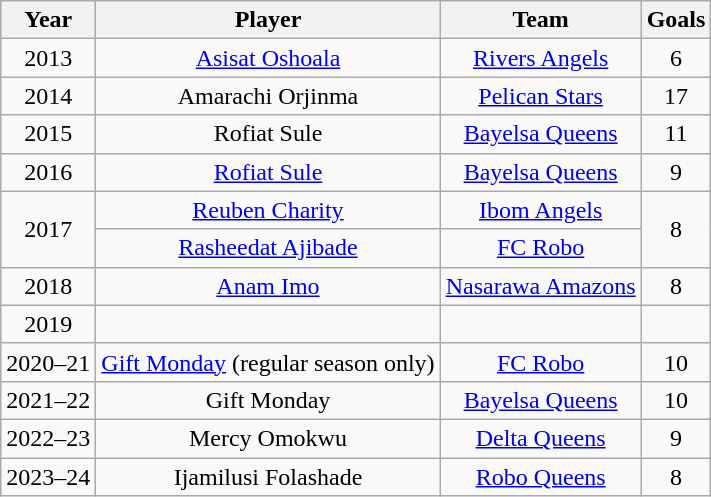<table class="wikitable" style="text-align:center">
<tr>
<th>Year</th>
<th>Player</th>
<th>Team</th>
<th>Goals</th>
</tr>
<tr>
<td>2013</td>
<td><a href='#'>Asisat Oshoala</a></td>
<td><a href='#'>Rivers Angels</a></td>
<td>6</td>
</tr>
<tr>
<td>2014</td>
<td>Amarachi Orjinma</td>
<td><a href='#'>Pelican Stars</a></td>
<td>17</td>
</tr>
<tr>
<td>2015</td>
<td>Rofiat Sule</td>
<td><a href='#'>Bayelsa Queens</a></td>
<td>11</td>
</tr>
<tr>
<td>2016</td>
<td><a href='#'>Rofiat Sule</a></td>
<td><a href='#'>Bayelsa Queens</a></td>
<td>9</td>
</tr>
<tr>
<td rowspan=2>2017</td>
<td><a href='#'>Reuben Charity</a></td>
<td><a href='#'>Ibom Angels</a></td>
<td rowspan=2>8</td>
</tr>
<tr>
<td><a href='#'>Rasheedat Ajibade</a></td>
<td><a href='#'>FC Robo</a></td>
</tr>
<tr>
<td>2018</td>
<td><a href='#'>Anam Imo</a></td>
<td><a href='#'>Nasarawa Amazons</a></td>
<td>8</td>
</tr>
<tr>
<td>2019</td>
<td></td>
<td></td>
<td></td>
</tr>
<tr>
<td>2020–21</td>
<td><a href='#'>Gift Monday</a> (regular season only)</td>
<td><a href='#'>FC Robo</a></td>
<td>10</td>
</tr>
<tr>
<td>2021–22</td>
<td>Gift Monday</td>
<td><a href='#'>Bayelsa Queens</a></td>
<td>10</td>
</tr>
<tr>
<td>2022–23</td>
<td>Mercy Omokwu</td>
<td><a href='#'>Delta Queens</a></td>
<td>9</td>
</tr>
<tr>
<td>2023–24</td>
<td>Ijamilusi Folashade</td>
<td><a href='#'>Robo Queens</a></td>
<td>8</td>
</tr>
</table>
